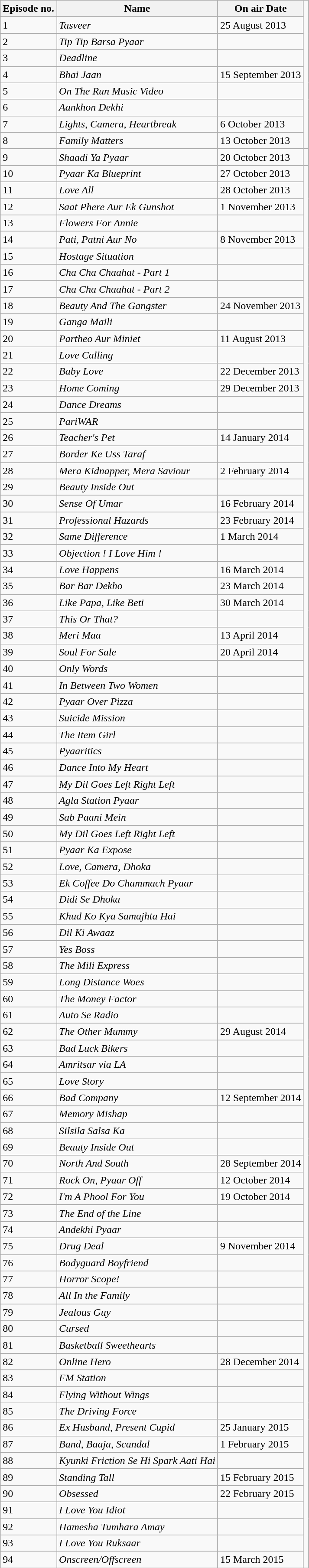<table class="wikitable">
<tr>
<th>Episode no.</th>
<th>Name</th>
<th>On air Date</th>
</tr>
<tr>
<td>1</td>
<td><em>Tasveer</em></td>
<td>25 August 2013</td>
</tr>
<tr>
<td>2</td>
<td><em>Tip Tip Barsa Pyaar</em></td>
<td></td>
</tr>
<tr>
<td>3</td>
<td><em>Deadline</em></td>
<td></td>
</tr>
<tr>
<td>4</td>
<td><em>Bhai Jaan</em></td>
<td>15 September 2013</td>
</tr>
<tr>
<td>5</td>
<td><em>On The Run Music Video</em></td>
<td></td>
</tr>
<tr>
<td>6</td>
<td><em>Aankhon Dekhi</em></td>
<td></td>
</tr>
<tr>
<td>7</td>
<td><em>Lights, Camera, Heartbreak</em></td>
<td>6 October 2013</td>
</tr>
<tr>
<td>8</td>
<td><em>Family Matters</em></td>
<td>13 October 2013</td>
</tr>
<tr>
<td>9</td>
<td><em>Shaadi Ya Pyaar</em></td>
<td>20 October 2013</td>
<td></td>
</tr>
<tr>
<td>10</td>
<td><em>Pyaar Ka Blueprint</em></td>
<td>27 October 2013</td>
</tr>
<tr>
<td>11</td>
<td><em>Love All</em></td>
<td>28 October 2013</td>
</tr>
<tr>
<td>12</td>
<td><em>Saat Phere Aur Ek Gunshot</em></td>
<td>1 November 2013</td>
</tr>
<tr>
<td>13</td>
<td><em>Flowers For Annie</em></td>
<td></td>
</tr>
<tr>
<td>14</td>
<td><em>Pati, Patni Aur No</em></td>
<td>8 November 2013</td>
</tr>
<tr>
<td>15</td>
<td><em>Hostage Situation</em></td>
<td></td>
</tr>
<tr>
<td>16</td>
<td><em>Cha Cha Chaahat - Part 1</em></td>
<td></td>
</tr>
<tr>
<td>17</td>
<td><em>Cha Cha Chaahat - Part 2</em></td>
<td></td>
</tr>
<tr>
<td>18</td>
<td><em>Beauty And The Gangster</em></td>
<td>24 November 2013</td>
</tr>
<tr>
<td>19</td>
<td><em>Ganga Maili</em></td>
<td></td>
</tr>
<tr>
<td>20</td>
<td><em>Partheo Aur Miniet</em></td>
<td>11 August 2013</td>
</tr>
<tr>
<td>21</td>
<td><em>Love Calling</em></td>
<td></td>
</tr>
<tr>
<td>22</td>
<td><em>Baby Love</em></td>
<td>22 December 2013</td>
</tr>
<tr>
<td>23</td>
<td><em>Home Coming</em></td>
<td>29 December 2013</td>
</tr>
<tr>
<td>24</td>
<td><em>Dance Dreams</em></td>
<td></td>
</tr>
<tr>
<td>25</td>
<td><em>PariWAR</em></td>
<td></td>
</tr>
<tr>
<td>26</td>
<td><em>Teacher's Pet</em></td>
<td>14 January 2014</td>
</tr>
<tr>
<td>27</td>
<td><em>Border Ke Uss Taraf</em></td>
<td></td>
</tr>
<tr>
<td>28</td>
<td><em>Mera Kidnapper, Mera Saviour</em></td>
<td>2 February 2014</td>
</tr>
<tr>
<td>29</td>
<td><em>Beauty Inside Out</em></td>
<td></td>
</tr>
<tr>
<td>30</td>
<td><em>Sense Of Umar</em></td>
<td>16 February 2014</td>
</tr>
<tr>
<td>31</td>
<td><em>Professional Hazards</em></td>
<td>23 February 2014</td>
</tr>
<tr>
<td>32</td>
<td><em>Same Difference</em></td>
<td>1 March 2014</td>
</tr>
<tr>
<td>33</td>
<td><em>Objection ! I Love Him !</em></td>
<td></td>
</tr>
<tr>
<td>34</td>
<td><em>Love Happens</em></td>
<td>16 March 2014</td>
</tr>
<tr>
<td>35</td>
<td><em>Bar Bar Dekho</em></td>
<td>23 March 2014</td>
</tr>
<tr>
<td>36</td>
<td><em>Like Papa, Like Beti</em></td>
<td>30 March 2014</td>
</tr>
<tr>
<td>37</td>
<td><em>This Or That?</em></td>
<td></td>
</tr>
<tr>
<td>38</td>
<td><em>Meri Maa</em></td>
<td>13 April 2014</td>
</tr>
<tr>
<td>39</td>
<td><em>Soul For Sale</em></td>
<td>20 April 2014</td>
</tr>
<tr>
<td>40</td>
<td><em>Only Words</em></td>
<td></td>
</tr>
<tr>
<td>41</td>
<td><em>In Between Two Women</em></td>
<td></td>
</tr>
<tr>
<td>42</td>
<td><em>Pyaar Over Pizza</em></td>
<td></td>
</tr>
<tr>
<td>43</td>
<td><em>Suicide Mission</em></td>
<td></td>
</tr>
<tr>
<td>44</td>
<td><em>The Item Girl</em></td>
<td></td>
</tr>
<tr>
<td>45</td>
<td><em>Pyaaritics</em></td>
<td></td>
</tr>
<tr>
<td>46</td>
<td><em>Dance Into My Heart</em></td>
<td></td>
</tr>
<tr>
<td>47</td>
<td><em>My Dil Goes Left Right Left</em></td>
<td></td>
</tr>
<tr>
<td>48</td>
<td><em>Agla Station Pyaar</em></td>
<td></td>
</tr>
<tr>
<td>49</td>
<td><em>Sab Paani Mein</em></td>
<td></td>
</tr>
<tr>
<td>50</td>
<td><em>My Dil Goes Left Right Left</em></td>
<td></td>
</tr>
<tr>
<td>51</td>
<td><em>Pyaar Ka Expose</em></td>
<td></td>
</tr>
<tr>
<td>52</td>
<td><em>Love, Camera, Dhoka</em></td>
<td></td>
</tr>
<tr>
<td>53</td>
<td><em>Ek Coffee Do Chammach Pyaar</em></td>
<td></td>
</tr>
<tr>
<td>54</td>
<td><em>Didi Se Dhoka</em></td>
<td></td>
</tr>
<tr>
<td>55</td>
<td><em>Khud Ko Kya Samajhta Hai</em></td>
<td></td>
</tr>
<tr>
<td>56</td>
<td><em>Dil Ki Awaaz</em></td>
<td></td>
</tr>
<tr>
<td>57</td>
<td><em>Yes Boss</em></td>
<td></td>
</tr>
<tr>
<td>58</td>
<td><em>The Mili Express</em></td>
<td></td>
</tr>
<tr>
<td>59</td>
<td><em>Long Distance Woes</em></td>
<td></td>
</tr>
<tr>
<td>60</td>
<td><em>The Money Factor</em></td>
<td></td>
</tr>
<tr>
<td>61</td>
<td><em>Auto Se Radio</em></td>
<td></td>
</tr>
<tr>
<td>62</td>
<td><em>The Other Mummy</em></td>
<td>29 August 2014</td>
</tr>
<tr>
<td>63</td>
<td><em>Bad Luck Bikers</em></td>
<td></td>
</tr>
<tr>
<td>64</td>
<td><em>Amritsar via LA</em></td>
<td></td>
</tr>
<tr>
<td>65</td>
<td><em>Love Story</em></td>
<td></td>
</tr>
<tr>
<td>66</td>
<td><em>Bad Company</em></td>
<td>12 September 2014</td>
</tr>
<tr>
<td>67</td>
<td><em>Memory Mishap</em></td>
<td></td>
</tr>
<tr>
<td>68</td>
<td><em>Silsila Salsa Ka</em></td>
<td></td>
</tr>
<tr>
<td>69</td>
<td><em>Beauty Inside Out</em></td>
<td></td>
</tr>
<tr>
<td>70</td>
<td><em>North And South</em></td>
<td>28 September 2014</td>
</tr>
<tr>
<td>71</td>
<td><em>Rock On, Pyaar Off</em></td>
<td>12 October 2014</td>
</tr>
<tr>
<td>72</td>
<td><em>I'm A Phool For You</em></td>
<td>19 October 2014</td>
</tr>
<tr>
<td>73</td>
<td><em>The End of the Line</em></td>
<td></td>
</tr>
<tr>
<td>74</td>
<td><em>Andekhi Pyaar</em></td>
<td></td>
</tr>
<tr>
<td>75</td>
<td><em>Drug Deal</em></td>
<td>9 November 2014</td>
</tr>
<tr>
<td>76</td>
<td><em>Bodyguard Boyfriend</em></td>
<td></td>
</tr>
<tr>
<td>77</td>
<td><em>Horror Scope!</em></td>
<td></td>
</tr>
<tr>
<td>78</td>
<td><em>All In the Family</em></td>
<td></td>
</tr>
<tr>
<td>79</td>
<td><em>Jealous Guy</em></td>
<td></td>
</tr>
<tr>
<td>80</td>
<td><em>Cursed </em></td>
<td></td>
</tr>
<tr>
<td>81</td>
<td><em>Basketball Sweethearts</em></td>
<td></td>
</tr>
<tr>
<td>82</td>
<td><em>Online Hero</em></td>
<td>28 December 2014</td>
</tr>
<tr>
<td>83</td>
<td><em>FM Station</em></td>
<td></td>
</tr>
<tr>
<td>84</td>
<td><em>Flying Without Wings</em></td>
<td></td>
</tr>
<tr>
<td>85</td>
<td><em>The Driving Force</em></td>
<td></td>
</tr>
<tr>
<td>86</td>
<td><em>Ex Husband, Present Cupid</em></td>
<td>25 January 2015</td>
</tr>
<tr>
<td>87</td>
<td><em>Band, Baaja, Scandal</em></td>
<td>1 February 2015</td>
</tr>
<tr>
<td>88</td>
<td><em>Kyunki Friction Se Hi Spark Aati Hai </em></td>
<td></td>
</tr>
<tr>
<td>89</td>
<td><em>Standing Tall</em></td>
<td>15 February 2015</td>
</tr>
<tr>
<td>90</td>
<td><em>Obsessed</em></td>
<td>22 February 2015</td>
</tr>
<tr>
<td>91</td>
<td><em>I Love You Idiot</em></td>
<td></td>
</tr>
<tr>
<td>92</td>
<td><em>Hamesha Tumhara Amay</em></td>
<td></td>
</tr>
<tr>
<td>93</td>
<td><em>I Love You Ruksaar</em></td>
<td></td>
</tr>
<tr>
<td>94</td>
<td><em>Onscreen/Offscreen</em></td>
<td>15 March 2015</td>
</tr>
</table>
